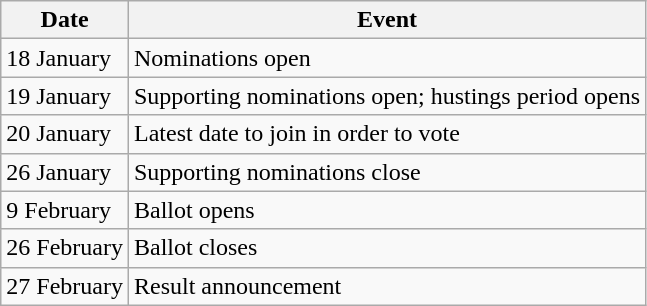<table class="wikitable">
<tr>
<th>Date</th>
<th>Event</th>
</tr>
<tr>
<td>18 January</td>
<td>Nominations open</td>
</tr>
<tr>
<td>19 January</td>
<td>Supporting nominations open; hustings period opens</td>
</tr>
<tr>
<td>20 January</td>
<td>Latest date to join in order to vote</td>
</tr>
<tr>
<td>26 January</td>
<td>Supporting nominations close</td>
</tr>
<tr>
<td>9 February</td>
<td>Ballot opens</td>
</tr>
<tr>
<td>26 February</td>
<td>Ballot closes</td>
</tr>
<tr>
<td>27 February</td>
<td>Result announcement</td>
</tr>
</table>
